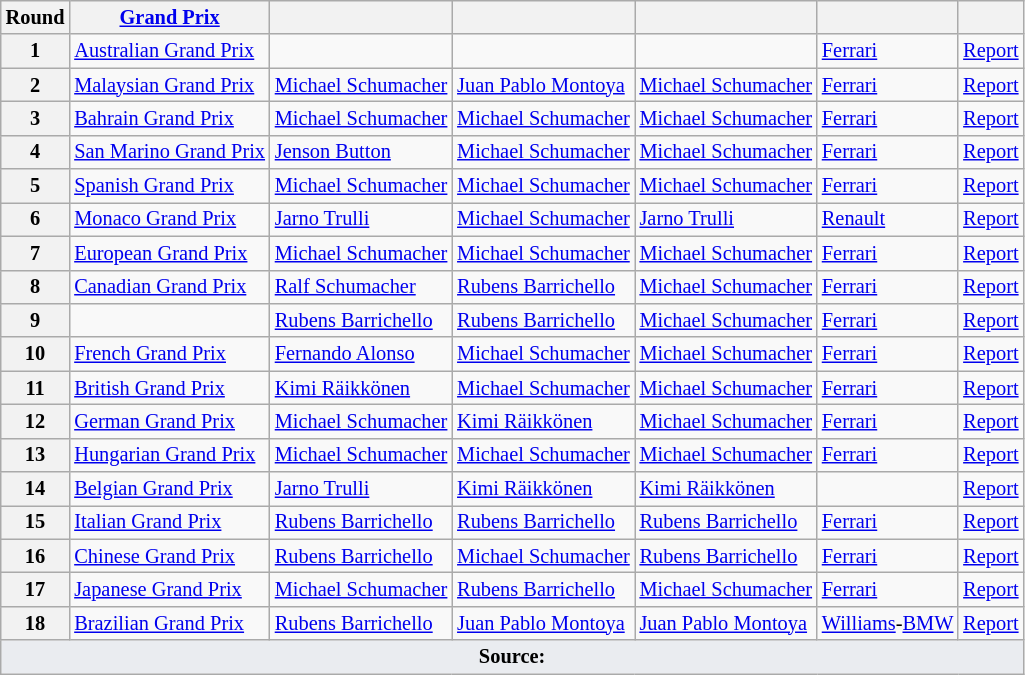<table class="wikitable sortable" style="font-size: 85%">
<tr>
<th>Round</th>
<th><a href='#'>Grand Prix</a></th>
<th></th>
<th></th>
<th></th>
<th></th>
<th class="unsortable"></th>
</tr>
<tr>
<th>1</th>
<td> <a href='#'>Australian Grand Prix</a></td>
<td></td>
<td></td>
<td></td>
<td> <a href='#'>Ferrari</a></td>
<td><a href='#'>Report</a></td>
</tr>
<tr>
<th>2</th>
<td> <a href='#'>Malaysian Grand Prix</a></td>
<td> <a href='#'>Michael Schumacher</a></td>
<td> <a href='#'>Juan Pablo Montoya</a></td>
<td> <a href='#'>Michael Schumacher</a></td>
<td> <a href='#'>Ferrari</a></td>
<td><a href='#'>Report</a></td>
</tr>
<tr>
<th>3</th>
<td> <a href='#'>Bahrain Grand Prix</a></td>
<td> <a href='#'>Michael Schumacher</a></td>
<td> <a href='#'>Michael Schumacher</a></td>
<td> <a href='#'>Michael Schumacher</a></td>
<td> <a href='#'>Ferrari</a></td>
<td><a href='#'>Report</a></td>
</tr>
<tr>
<th>4</th>
<td> <a href='#'>San Marino Grand Prix</a></td>
<td> <a href='#'>Jenson Button</a></td>
<td> <a href='#'>Michael Schumacher</a></td>
<td> <a href='#'>Michael Schumacher</a></td>
<td> <a href='#'>Ferrari</a></td>
<td><a href='#'>Report</a></td>
</tr>
<tr>
<th>5</th>
<td> <a href='#'>Spanish Grand Prix</a></td>
<td> <a href='#'>Michael Schumacher</a></td>
<td> <a href='#'>Michael Schumacher</a></td>
<td> <a href='#'>Michael Schumacher</a></td>
<td> <a href='#'>Ferrari</a></td>
<td><a href='#'>Report</a></td>
</tr>
<tr>
<th>6</th>
<td> <a href='#'>Monaco Grand Prix</a></td>
<td> <a href='#'>Jarno Trulli</a></td>
<td> <a href='#'>Michael Schumacher</a></td>
<td> <a href='#'>Jarno Trulli</a></td>
<td> <a href='#'>Renault</a></td>
<td><a href='#'>Report</a></td>
</tr>
<tr>
<th>7</th>
<td> <a href='#'>European Grand Prix</a></td>
<td> <a href='#'>Michael Schumacher</a></td>
<td> <a href='#'>Michael Schumacher</a></td>
<td> <a href='#'>Michael Schumacher</a></td>
<td> <a href='#'>Ferrari</a></td>
<td><a href='#'>Report</a></td>
</tr>
<tr>
<th>8</th>
<td> <a href='#'>Canadian Grand Prix</a></td>
<td> <a href='#'>Ralf Schumacher</a></td>
<td> <a href='#'>Rubens Barrichello</a></td>
<td> <a href='#'>Michael Schumacher</a></td>
<td> <a href='#'>Ferrari</a></td>
<td><a href='#'>Report</a></td>
</tr>
<tr>
<th>9</th>
<td></td>
<td> <a href='#'>Rubens Barrichello</a></td>
<td> <a href='#'>Rubens Barrichello</a></td>
<td> <a href='#'>Michael Schumacher</a></td>
<td> <a href='#'>Ferrari</a></td>
<td><a href='#'>Report</a></td>
</tr>
<tr>
<th>10</th>
<td> <a href='#'>French Grand Prix</a></td>
<td> <a href='#'>Fernando Alonso</a></td>
<td> <a href='#'>Michael Schumacher</a></td>
<td> <a href='#'>Michael Schumacher</a></td>
<td> <a href='#'>Ferrari</a></td>
<td><a href='#'>Report</a></td>
</tr>
<tr>
<th>11</th>
<td> <a href='#'>British Grand Prix</a></td>
<td> <a href='#'>Kimi Räikkönen</a></td>
<td> <a href='#'>Michael Schumacher</a></td>
<td> <a href='#'>Michael Schumacher</a></td>
<td> <a href='#'>Ferrari</a></td>
<td><a href='#'>Report</a></td>
</tr>
<tr>
<th>12</th>
<td> <a href='#'>German Grand Prix</a></td>
<td> <a href='#'>Michael Schumacher</a></td>
<td> <a href='#'>Kimi Räikkönen</a></td>
<td> <a href='#'>Michael Schumacher</a></td>
<td> <a href='#'>Ferrari</a></td>
<td><a href='#'>Report</a></td>
</tr>
<tr>
<th>13</th>
<td> <a href='#'>Hungarian Grand Prix</a></td>
<td> <a href='#'>Michael Schumacher</a></td>
<td> <a href='#'>Michael Schumacher</a></td>
<td> <a href='#'>Michael Schumacher</a></td>
<td> <a href='#'>Ferrari</a></td>
<td><a href='#'>Report</a></td>
</tr>
<tr>
<th>14</th>
<td> <a href='#'>Belgian Grand Prix</a></td>
<td> <a href='#'>Jarno Trulli</a></td>
<td> <a href='#'>Kimi Räikkönen</a></td>
<td> <a href='#'>Kimi Räikkönen</a></td>
<td></td>
<td><a href='#'>Report</a></td>
</tr>
<tr>
<th>15</th>
<td> <a href='#'>Italian Grand Prix</a></td>
<td> <a href='#'>Rubens Barrichello</a></td>
<td> <a href='#'>Rubens Barrichello</a></td>
<td> <a href='#'>Rubens Barrichello</a></td>
<td> <a href='#'>Ferrari</a></td>
<td><a href='#'>Report</a></td>
</tr>
<tr>
<th>16</th>
<td> <a href='#'>Chinese Grand Prix</a></td>
<td> <a href='#'>Rubens Barrichello</a></td>
<td> <a href='#'>Michael Schumacher</a></td>
<td> <a href='#'>Rubens Barrichello</a></td>
<td> <a href='#'>Ferrari</a></td>
<td><a href='#'>Report</a></td>
</tr>
<tr>
<th>17</th>
<td> <a href='#'>Japanese Grand Prix</a></td>
<td> <a href='#'>Michael Schumacher</a></td>
<td> <a href='#'>Rubens Barrichello</a></td>
<td> <a href='#'>Michael Schumacher</a></td>
<td> <a href='#'>Ferrari</a></td>
<td><a href='#'>Report</a></td>
</tr>
<tr>
<th>18</th>
<td> <a href='#'>Brazilian Grand Prix</a></td>
<td> <a href='#'>Rubens Barrichello</a></td>
<td> <a href='#'>Juan Pablo Montoya</a></td>
<td> <a href='#'>Juan Pablo Montoya</a></td>
<td> <a href='#'>Williams</a>-<a href='#'>BMW</a></td>
<td><a href='#'>Report</a></td>
</tr>
<tr class="sortbottom">
<td colspan="7" style="background-color:#EAECF0;text-align:center"><strong>Source:</strong></td>
</tr>
</table>
